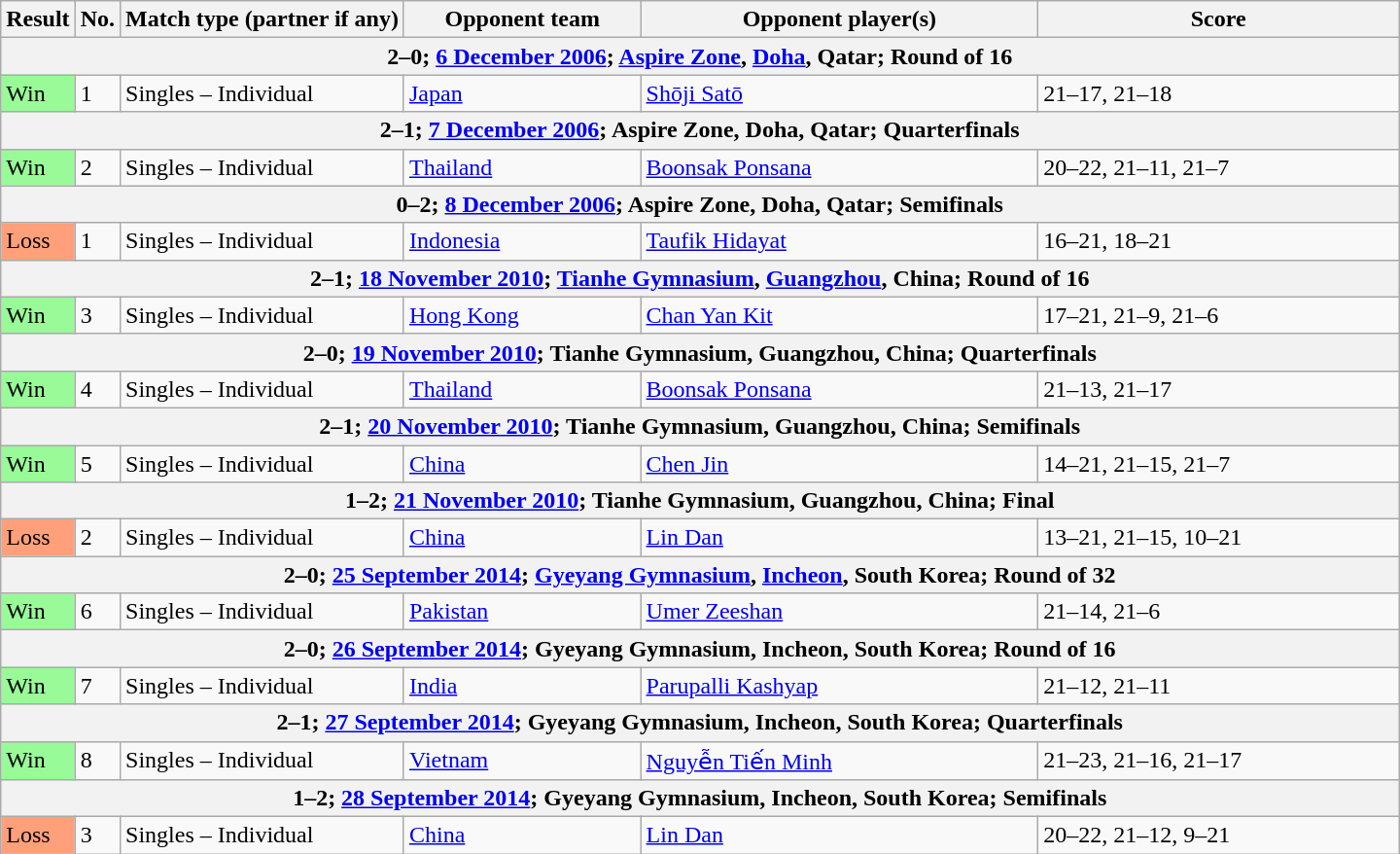<table class=wikitable>
<tr>
<th scope="col">Result</th>
<th scope="col">No.</th>
<th scope="col">Match type (partner if any)</th>
<th scope="col" style="width:155px;">Opponent team</th>
<th scope="col" style="width:265px;">Opponent player(s)</th>
<th scope="col" style="width:240px;">Score</th>
</tr>
<tr>
<th colspan=7>2–0; <a href='#'>6 December 2006</a>; <a href='#'>Aspire Zone</a>, <a href='#'>Doha</a>, Qatar; Round of 16</th>
</tr>
<tr>
<td bgcolor=98FB98>Win</td>
<td>1</td>
<td>Singles – Individual</td>
<td> <a href='#'>Japan</a></td>
<td><a href='#'>Shōji Satō</a></td>
<td>21–17, 21–18</td>
</tr>
<tr>
<th colspan=7>2–1; <a href='#'>7 December 2006</a>; Aspire Zone, Doha, Qatar; Quarterfinals</th>
</tr>
<tr>
<td bgcolor=98FB98>Win</td>
<td>2</td>
<td>Singles – Individual</td>
<td> <a href='#'>Thailand</a></td>
<td><a href='#'>Boonsak Ponsana</a></td>
<td>20–22, 21–11, 21–7</td>
</tr>
<tr>
<th colspan=7>0–2; <a href='#'>8 December 2006</a>; Aspire Zone, Doha, Qatar; Semifinals</th>
</tr>
<tr>
<td bgcolor=FFA07A>Loss</td>
<td>1</td>
<td>Singles – Individual</td>
<td> <a href='#'>Indonesia</a></td>
<td><a href='#'>Taufik Hidayat</a></td>
<td>16–21, 18–21</td>
</tr>
<tr>
<th colspan=7>2–1; <a href='#'>18 November 2010</a>; <a href='#'>Tianhe Gymnasium</a>, <a href='#'>Guangzhou</a>, China; Round of 16</th>
</tr>
<tr>
<td bgcolor=98FB98>Win</td>
<td>3</td>
<td>Singles – Individual</td>
<td> <a href='#'>Hong Kong</a></td>
<td><a href='#'>Chan Yan Kit</a></td>
<td>17–21, 21–9, 21–6</td>
</tr>
<tr>
<th colspan=7>2–0; <a href='#'>19 November 2010</a>; Tianhe Gymnasium, Guangzhou, China; Quarterfinals</th>
</tr>
<tr>
<td bgcolor=98FB98>Win</td>
<td>4</td>
<td>Singles – Individual</td>
<td> <a href='#'>Thailand</a></td>
<td><a href='#'>Boonsak Ponsana</a></td>
<td>21–13, 21–17</td>
</tr>
<tr>
<th colspan=7>2–1; <a href='#'>20 November 2010</a>; Tianhe Gymnasium, Guangzhou, China; Semifinals</th>
</tr>
<tr>
<td bgcolor=98FB98>Win</td>
<td>5</td>
<td>Singles – Individual</td>
<td> <a href='#'>China</a></td>
<td><a href='#'>Chen Jin</a></td>
<td>14–21, 21–15, 21–7</td>
</tr>
<tr>
<th colspan=7>1–2; <a href='#'>21 November 2010</a>; Tianhe Gymnasium, Guangzhou, China; Final</th>
</tr>
<tr>
<td bgcolor=FFA07A>Loss</td>
<td>2</td>
<td>Singles – Individual</td>
<td> <a href='#'>China</a></td>
<td><a href='#'>Lin Dan</a></td>
<td>13–21, 21–15, 10–21</td>
</tr>
<tr>
<th colspan=7>2–0; <a href='#'>25 September 2014</a>; <a href='#'>Gyeyang Gymnasium</a>, <a href='#'>Incheon</a>, South Korea; Round of 32</th>
</tr>
<tr>
<td bgcolor=98FB98>Win</td>
<td>6</td>
<td>Singles – Individual</td>
<td> <a href='#'>Pakistan</a></td>
<td><a href='#'>Umer Zeeshan</a></td>
<td>21–14, 21–6</td>
</tr>
<tr>
<th colspan=7>2–0; <a href='#'>26 September 2014</a>; Gyeyang Gymnasium, Incheon, South Korea; Round of 16</th>
</tr>
<tr>
<td bgcolor=98FB98>Win</td>
<td>7</td>
<td>Singles – Individual</td>
<td> <a href='#'>India</a></td>
<td><a href='#'>Parupalli Kashyap</a></td>
<td>21–12, 21–11</td>
</tr>
<tr>
<th colspan=7>2–1; <a href='#'>27 September 2014</a>; Gyeyang Gymnasium, Incheon, South Korea; Quarterfinals</th>
</tr>
<tr>
<td bgcolor=98FB98>Win</td>
<td>8</td>
<td>Singles – Individual</td>
<td> <a href='#'>Vietnam</a></td>
<td><a href='#'>Nguyễn Tiến Minh</a></td>
<td>21–23, 21–16, 21–17</td>
</tr>
<tr>
<th colspan=7>1–2; <a href='#'>28 September 2014</a>; Gyeyang Gymnasium, Incheon, South Korea; Semifinals</th>
</tr>
<tr>
<td bgcolor=FFA07A>Loss</td>
<td>3</td>
<td>Singles – Individual</td>
<td> <a href='#'>China</a></td>
<td><a href='#'>Lin Dan</a></td>
<td>20–22, 21–12, 9–21</td>
</tr>
</table>
